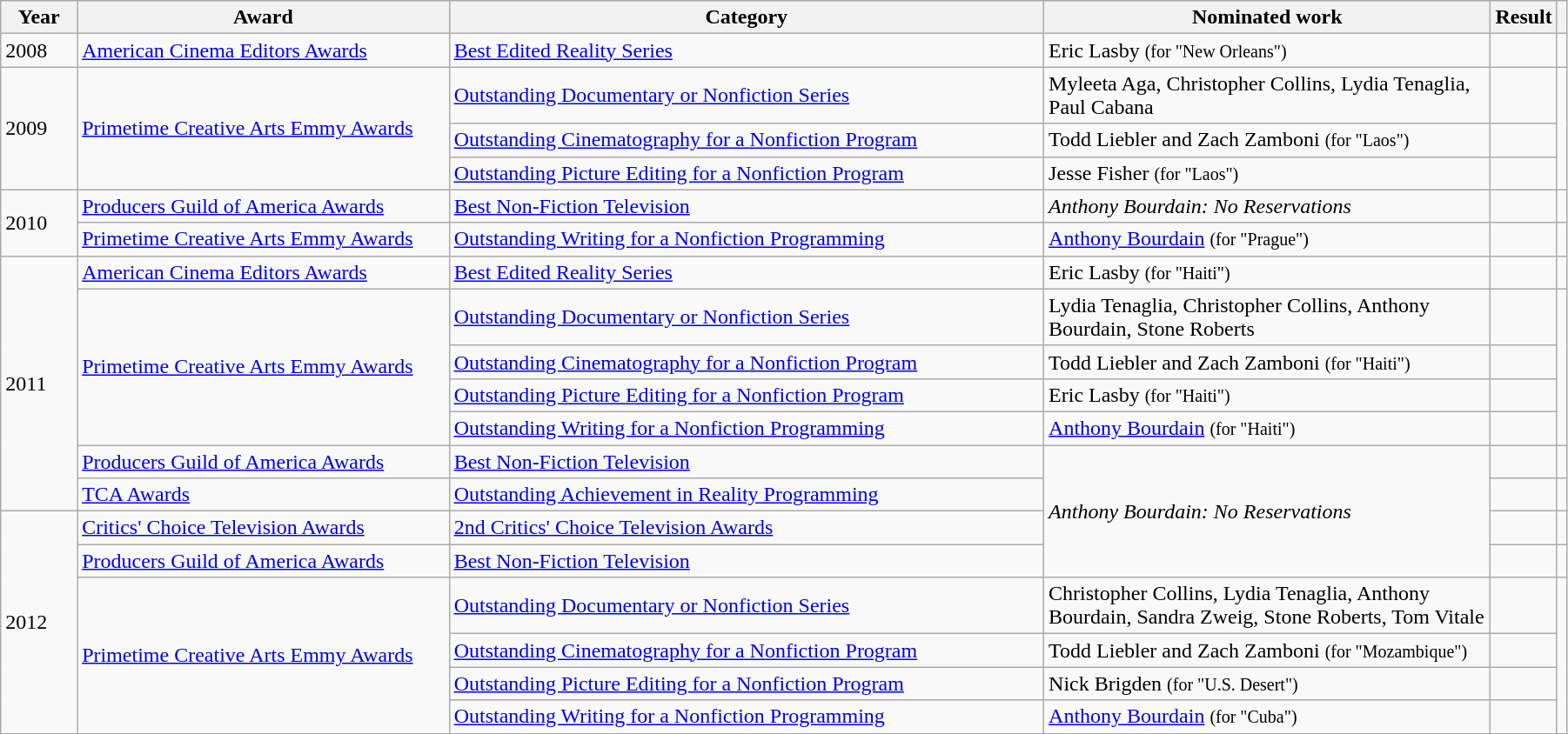<table class="wikitable" style="width:95%;">
<tr>
<th width=5%>Year</th>
<th style="width:25%;">Award</th>
<th style="width:40%;">Category</th>
<th style="width:40%;">Nominated work</th>
<th style="width:10%;">Result</th>
<th width=5%></th>
</tr>
<tr>
<td>2008</td>
<td><a href='#'>American Cinema Editors Awards</a></td>
<td><a href='#'>Best Edited Reality Series</a></td>
<td>Eric Lasby <small>(for "New Orleans")</small></td>
<td></td>
<td></td>
</tr>
<tr>
<td rowspan="3">2009</td>
<td rowspan="3"><a href='#'>Primetime Creative Arts Emmy Awards</a></td>
<td><a href='#'>Outstanding Documentary or Nonfiction Series</a></td>
<td>Myleeta Aga, Christopher Collins, Lydia Tenaglia, Paul Cabana</td>
<td></td>
<td rowspan="3"><br></td>
</tr>
<tr>
<td><a href='#'>Outstanding Cinematography for a Nonfiction Program</a></td>
<td>Todd Liebler and Zach Zamboni <small>(for "Laos")</small></td>
<td></td>
</tr>
<tr>
<td><a href='#'>Outstanding Picture Editing for a Nonfiction Program</a></td>
<td>Jesse Fisher <small>(for "Laos")</small></td>
<td></td>
</tr>
<tr>
<td rowspan="2">2010</td>
<td><a href='#'>Producers Guild of America Awards</a></td>
<td><a href='#'>Best Non-Fiction Television</a></td>
<td><em>Anthony Bourdain: No Reservations</em></td>
<td></td>
<td></td>
</tr>
<tr>
<td><a href='#'>Primetime Creative Arts Emmy Awards</a></td>
<td><a href='#'>Outstanding Writing for a Nonfiction Programming</a></td>
<td><a href='#'>Anthony Bourdain</a> <small>(for "Prague")</small></td>
<td></td>
<td></td>
</tr>
<tr>
<td rowspan="7">2011</td>
<td><a href='#'>American Cinema Editors Awards</a></td>
<td><a href='#'>Best Edited Reality Series</a></td>
<td>Eric Lasby <small>(for "Haiti")</small></td>
<td></td>
<td></td>
</tr>
<tr>
<td rowspan="4"><a href='#'>Primetime Creative Arts Emmy Awards</a></td>
<td><a href='#'>Outstanding Documentary or Nonfiction Series</a></td>
<td>Lydia Tenaglia, Christopher Collins, Anthony Bourdain, Stone Roberts</td>
<td></td>
<td rowspan="4"></td>
</tr>
<tr>
<td><a href='#'>Outstanding Cinematography for a Nonfiction Program</a></td>
<td>Todd Liebler and Zach Zamboni <small>(for "Haiti")</small></td>
<td></td>
</tr>
<tr>
<td><a href='#'>Outstanding Picture Editing for a Nonfiction Program</a></td>
<td>Eric Lasby <small>(for "Haiti")</small></td>
<td></td>
</tr>
<tr>
<td><a href='#'>Outstanding Writing for a Nonfiction Programming</a></td>
<td><a href='#'>Anthony Bourdain</a> <small>(for "Haiti")</small></td>
<td></td>
</tr>
<tr>
<td><a href='#'>Producers Guild of America Awards</a></td>
<td><a href='#'>Best Non-Fiction Television</a></td>
<td rowspan="4"><em>Anthony Bourdain: No Reservations</em></td>
<td></td>
<td></td>
</tr>
<tr>
<td><a href='#'>TCA Awards</a></td>
<td><a href='#'>Outstanding Achievement in Reality Programming</a></td>
<td></td>
<td></td>
</tr>
<tr>
<td rowspan="6">2012</td>
<td><a href='#'>Critics' Choice Television Awards</a></td>
<td><a href='#'>2nd Critics' Choice Television Awards</a></td>
<td></td>
<td></td>
</tr>
<tr>
<td><a href='#'>Producers Guild of America Awards</a></td>
<td><a href='#'>Best Non-Fiction Television</a></td>
<td></td>
<td></td>
</tr>
<tr>
<td rowspan="4"><a href='#'>Primetime Creative Arts Emmy Awards</a></td>
<td><a href='#'>Outstanding Documentary or Nonfiction Series</a></td>
<td>Christopher Collins, Lydia Tenaglia, Anthony Bourdain, Sandra Zweig, Stone Roberts, Tom Vitale</td>
<td></td>
<td rowspan="4"></td>
</tr>
<tr>
<td><a href='#'>Outstanding Cinematography for a Nonfiction Program</a></td>
<td>Todd Liebler and Zach Zamboni <small>(for "Mozambique")</small></td>
<td></td>
</tr>
<tr>
<td><a href='#'>Outstanding Picture Editing for a Nonfiction Program</a></td>
<td>Nick Brigden <small>(for "U.S. Desert")</small></td>
<td></td>
</tr>
<tr>
<td><a href='#'>Outstanding Writing for a Nonfiction Programming</a></td>
<td><a href='#'>Anthony Bourdain</a> <small>(for "Cuba")</small></td>
<td></td>
</tr>
<tr>
</tr>
</table>
